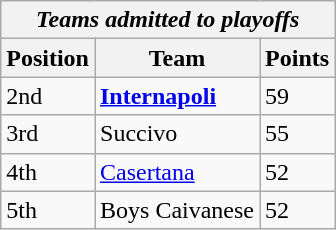<table class="wikitable">
<tr>
<th colspan="3"><em>Teams admitted to playoffs</em></th>
</tr>
<tr>
<th>Position</th>
<th>Team</th>
<th>Points</th>
</tr>
<tr>
<td>2nd</td>
<td><strong><a href='#'>Internapoli</a></strong></td>
<td>59</td>
</tr>
<tr>
<td>3rd</td>
<td>Succivo</td>
<td>55</td>
</tr>
<tr>
<td>4th</td>
<td><a href='#'>Casertana</a></td>
<td>52</td>
</tr>
<tr>
<td>5th</td>
<td>Boys Caivanese</td>
<td>52</td>
</tr>
</table>
